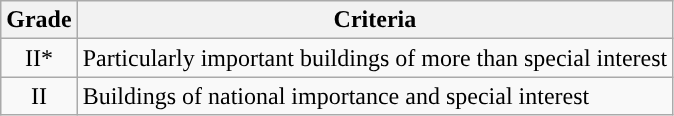<table class="wikitable">
<tr>
<th>Grade</th>
<th>Criteria</th>
</tr>
<tr>
<td align="center" >II*</td>
<td>Particularly important buildings of more than special interest</td>
</tr>
<tr>
<td align="center" >II</td>
<td>Buildings of national importance and special interest</td>
</tr>
</table>
